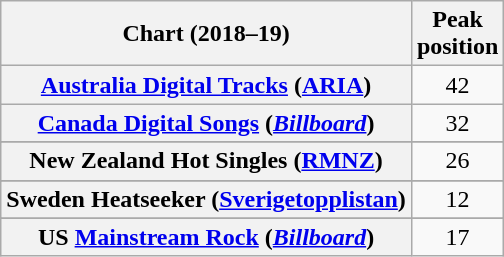<table class="wikitable sortable plainrowheaders" style="text-align:center">
<tr>
<th scope="col">Chart (2018–19)</th>
<th scope="col">Peak<br>position</th>
</tr>
<tr>
<th scope="row"><a href='#'>Australia Digital Tracks</a> (<a href='#'>ARIA</a>)</th>
<td>42</td>
</tr>
<tr>
<th scope="row"><a href='#'>Canada Digital Songs</a> (<em><a href='#'>Billboard</a></em>)</th>
<td>32</td>
</tr>
<tr>
</tr>
<tr>
<th scope="row">New Zealand Hot Singles (<a href='#'>RMNZ</a>)</th>
<td>26</td>
</tr>
<tr>
</tr>
<tr>
<th scope="row">Sweden Heatseeker (<a href='#'>Sverigetopplistan</a>)</th>
<td>12</td>
</tr>
<tr>
</tr>
<tr>
</tr>
<tr>
</tr>
<tr>
</tr>
<tr>
<th scope="row">US <a href='#'>Mainstream Rock</a> (<em><a href='#'>Billboard</a></em>)</th>
<td>17</td>
</tr>
</table>
